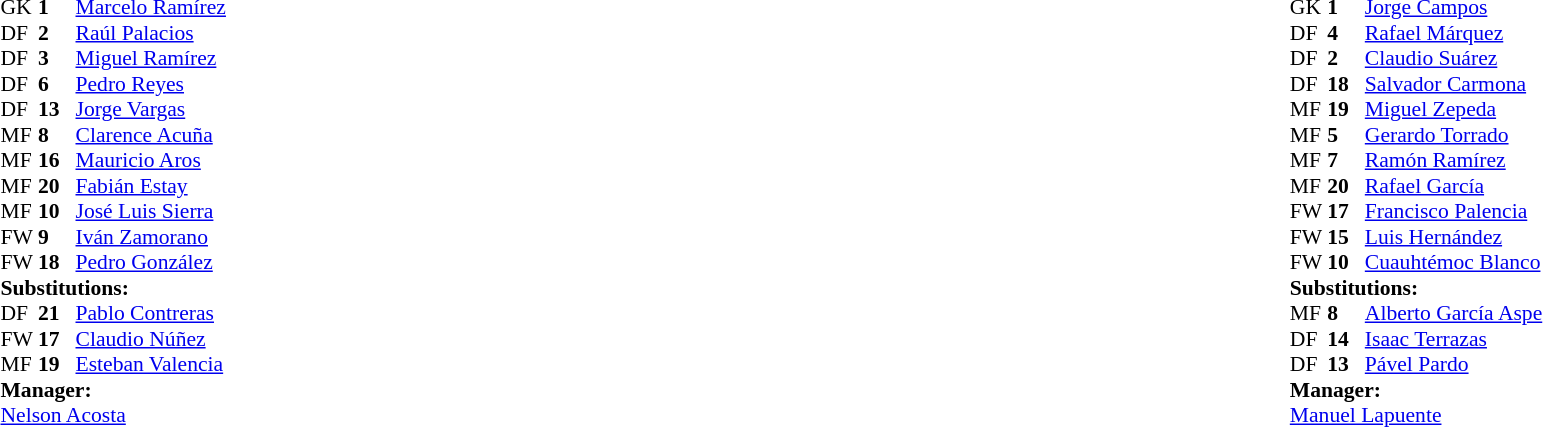<table width="100%">
<tr>
<td valign="top" width="50%"><br><table style="font-size: 90%" cellspacing="0" cellpadding="0">
<tr>
<th width="25"></th>
<th width="25"></th>
</tr>
<tr>
<td>GK</td>
<td><strong>1</strong></td>
<td><a href='#'>Marcelo Ramírez</a></td>
</tr>
<tr>
<td>DF</td>
<td><strong>2</strong></td>
<td><a href='#'>Raúl Palacios</a></td>
<td></td>
</tr>
<tr>
<td>DF</td>
<td><strong>3</strong></td>
<td><a href='#'>Miguel Ramírez</a></td>
<td></td>
<td></td>
</tr>
<tr>
<td>DF</td>
<td><strong>6</strong></td>
<td><a href='#'>Pedro Reyes</a></td>
</tr>
<tr>
<td>DF</td>
<td><strong>13</strong></td>
<td><a href='#'>Jorge Vargas</a></td>
<td></td>
<td></td>
</tr>
<tr>
<td>MF</td>
<td><strong>8</strong></td>
<td><a href='#'>Clarence Acuña</a></td>
</tr>
<tr>
<td>MF</td>
<td><strong>16</strong></td>
<td><a href='#'>Mauricio Aros</a></td>
</tr>
<tr>
<td>MF</td>
<td><strong>20</strong></td>
<td><a href='#'>Fabián Estay</a></td>
</tr>
<tr>
<td>MF</td>
<td><strong>10</strong></td>
<td><a href='#'>José Luis Sierra</a></td>
</tr>
<tr>
<td>FW</td>
<td><strong>9</strong></td>
<td><a href='#'>Iván Zamorano</a></td>
</tr>
<tr>
<td>FW</td>
<td><strong>18</strong></td>
<td><a href='#'>Pedro González</a></td>
<td></td>
<td></td>
</tr>
<tr>
<td colspan=3><strong>Substitutions:</strong></td>
</tr>
<tr>
<td>DF</td>
<td><strong>21</strong></td>
<td><a href='#'>Pablo Contreras</a></td>
<td></td>
<td></td>
</tr>
<tr>
<td>FW</td>
<td><strong>17</strong></td>
<td><a href='#'>Claudio Núñez</a></td>
<td></td>
<td></td>
</tr>
<tr>
<td>MF</td>
<td><strong>19</strong></td>
<td><a href='#'>Esteban Valencia</a></td>
<td></td>
<td></td>
</tr>
<tr>
<td colspan=3><strong>Manager:</strong></td>
</tr>
<tr>
<td colspan=3> <a href='#'>Nelson Acosta</a></td>
</tr>
</table>
</td>
<td valign="top"></td>
<td valign="top" width="50%"><br><table style="font-size: 90%" cellspacing="0" cellpadding="0" align="center">
<tr>
<th width="25"></th>
<th width="25"></th>
</tr>
<tr>
<td>GK</td>
<td><strong>1</strong></td>
<td><a href='#'>Jorge Campos</a></td>
</tr>
<tr>
<td>DF</td>
<td><strong>4</strong></td>
<td><a href='#'>Rafael Márquez</a></td>
<td></td>
</tr>
<tr>
<td>DF</td>
<td><strong>2</strong></td>
<td><a href='#'>Claudio Suárez</a></td>
</tr>
<tr>
<td>DF</td>
<td><strong>18</strong></td>
<td><a href='#'>Salvador Carmona</a></td>
</tr>
<tr>
<td>MF</td>
<td><strong>19</strong></td>
<td><a href='#'>Miguel Zepeda</a></td>
</tr>
<tr>
<td>MF</td>
<td><strong>5</strong></td>
<td><a href='#'>Gerardo Torrado</a></td>
</tr>
<tr>
<td>MF</td>
<td><strong>7</strong></td>
<td><a href='#'>Ramón Ramírez</a></td>
</tr>
<tr>
<td>MF</td>
<td><strong>20</strong></td>
<td><a href='#'>Rafael García</a></td>
<td></td>
<td></td>
</tr>
<tr>
<td>FW</td>
<td><strong>17</strong></td>
<td><a href='#'>Francisco Palencia</a></td>
<td></td>
<td></td>
</tr>
<tr>
<td>FW</td>
<td><strong>15</strong></td>
<td><a href='#'>Luis Hernández</a></td>
<td></td>
</tr>
<tr>
<td>FW</td>
<td><strong>10</strong></td>
<td><a href='#'>Cuauhtémoc Blanco</a></td>
<td></td>
<td></td>
</tr>
<tr>
<td colspan=3><strong>Substitutions:</strong></td>
</tr>
<tr>
<td>MF</td>
<td><strong>8</strong></td>
<td><a href='#'>Alberto García Aspe</a> </td>
<td></td>
<td></td>
</tr>
<tr>
<td>DF</td>
<td><strong>14</strong></td>
<td><a href='#'>Isaac Terrazas</a></td>
<td></td>
<td></td>
</tr>
<tr>
<td>DF</td>
<td><strong>13</strong></td>
<td><a href='#'>Pável Pardo</a></td>
<td></td>
<td></td>
</tr>
<tr>
<td colspan=3><strong>Manager:</strong></td>
</tr>
<tr>
<td colspan=3><a href='#'>Manuel Lapuente</a></td>
</tr>
</table>
</td>
</tr>
</table>
